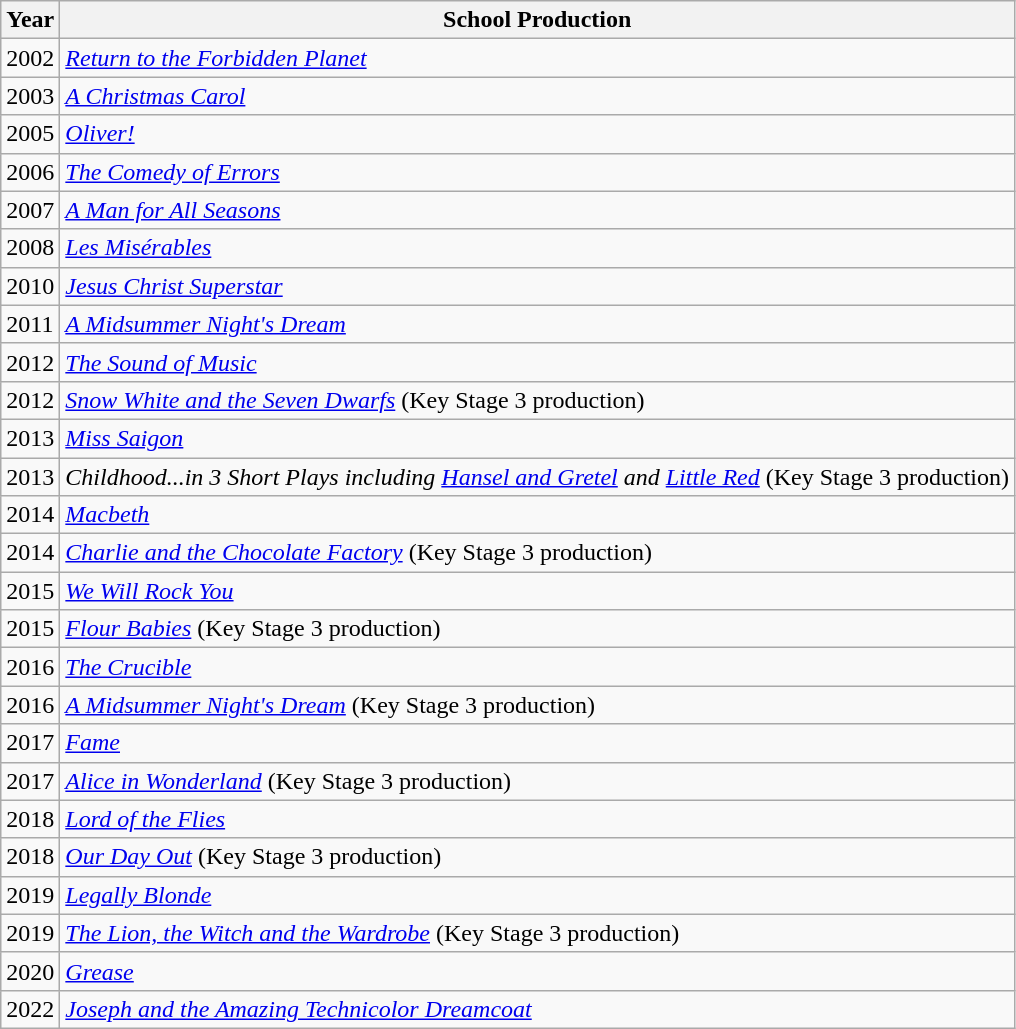<table class="wikitable">
<tr>
<th>Year</th>
<th>School Production</th>
</tr>
<tr>
<td>2002</td>
<td><em><a href='#'>Return to the Forbidden Planet</a></em></td>
</tr>
<tr>
<td>2003</td>
<td><em><a href='#'>A Christmas Carol</a></em></td>
</tr>
<tr>
<td>2005</td>
<td><em><a href='#'>Oliver!</a></em></td>
</tr>
<tr>
<td>2006</td>
<td><em><a href='#'>The Comedy of Errors</a></em></td>
</tr>
<tr>
<td>2007</td>
<td><em><a href='#'>A Man for All Seasons</a></em></td>
</tr>
<tr>
<td>2008</td>
<td><em><a href='#'>Les Misérables</a></em></td>
</tr>
<tr>
<td>2010</td>
<td><em><a href='#'>Jesus Christ Superstar</a></em></td>
</tr>
<tr>
<td>2011</td>
<td><em><a href='#'>A Midsummer Night's Dream</a></em></td>
</tr>
<tr>
<td>2012</td>
<td><em><a href='#'>The Sound of Music</a></em></td>
</tr>
<tr>
<td>2012</td>
<td><em><a href='#'>Snow White and the Seven Dwarfs</a></em> (Key Stage 3 production)</td>
</tr>
<tr>
<td>2013</td>
<td><em><a href='#'>Miss Saigon</a></em></td>
</tr>
<tr>
<td>2013</td>
<td><em>Childhood...in 3 Short Plays including <a href='#'>Hansel and Gretel</a> and <a href='#'>Little Red</a></em> (Key Stage 3 production)</td>
</tr>
<tr>
<td>2014</td>
<td><em><a href='#'>Macbeth</a></em></td>
</tr>
<tr>
<td>2014</td>
<td><em><a href='#'>Charlie and the Chocolate Factory</a></em> (Key Stage 3 production)</td>
</tr>
<tr>
<td>2015</td>
<td><em><a href='#'>We Will Rock You</a></em></td>
</tr>
<tr>
<td>2015</td>
<td><em><a href='#'>Flour Babies</a></em>  (Key Stage 3 production)</td>
</tr>
<tr>
<td>2016</td>
<td><em><a href='#'>The Crucible</a></em></td>
</tr>
<tr>
<td>2016</td>
<td><em><a href='#'>A Midsummer Night's Dream</a></em> (Key Stage 3 production)</td>
</tr>
<tr>
<td>2017</td>
<td><em><a href='#'>Fame</a></em></td>
</tr>
<tr>
<td>2017</td>
<td><em><a href='#'>Alice in Wonderland</a></em> (Key Stage 3 production)</td>
</tr>
<tr>
<td>2018</td>
<td><em><a href='#'>Lord of the Flies</a></em></td>
</tr>
<tr>
<td>2018</td>
<td><em><a href='#'>Our Day Out</a></em> (Key Stage 3 production)</td>
</tr>
<tr>
<td>2019</td>
<td><em><a href='#'>Legally Blonde</a></em></td>
</tr>
<tr>
<td>2019</td>
<td><em><a href='#'>The Lion, the Witch and the Wardrobe</a></em> (Key Stage 3 production)</td>
</tr>
<tr>
<td>2020</td>
<td><em><a href='#'>Grease</a></em></td>
</tr>
<tr>
<td>2022</td>
<td><em><a href='#'>Joseph and the Amazing Technicolor Dreamcoat</a></em></td>
</tr>
</table>
